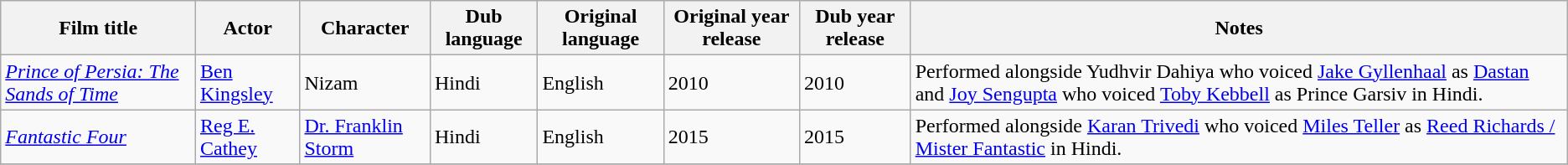<table class="wikitable">
<tr>
<th>Film title</th>
<th>Actor</th>
<th>Character</th>
<th>Dub language</th>
<th>Original language</th>
<th>Original year release</th>
<th>Dub year release</th>
<th>Notes</th>
</tr>
<tr>
<td><em><a href='#'>Prince of Persia: The Sands of Time</a></em></td>
<td><a href='#'>Ben Kingsley</a></td>
<td>Nizam</td>
<td>Hindi</td>
<td>English</td>
<td>2010</td>
<td>2010</td>
<td>Performed alongside Yudhvir Dahiya who voiced <a href='#'>Jake Gyllenhaal</a> as <a href='#'>Dastan</a> and <a href='#'>Joy Sengupta</a> who voiced <a href='#'>Toby Kebbell</a> as Prince Garsiv in Hindi.</td>
</tr>
<tr>
<td><em><a href='#'>Fantastic Four</a></em></td>
<td><a href='#'>Reg E. Cathey</a></td>
<td><a href='#'>Dr. Franklin Storm</a></td>
<td>Hindi</td>
<td>English</td>
<td>2015</td>
<td>2015</td>
<td>Performed alongside <a href='#'>Karan Trivedi</a> who voiced <a href='#'>Miles Teller</a> as <a href='#'>Reed Richards / Mister Fantastic</a> in Hindi.</td>
</tr>
<tr>
</tr>
</table>
